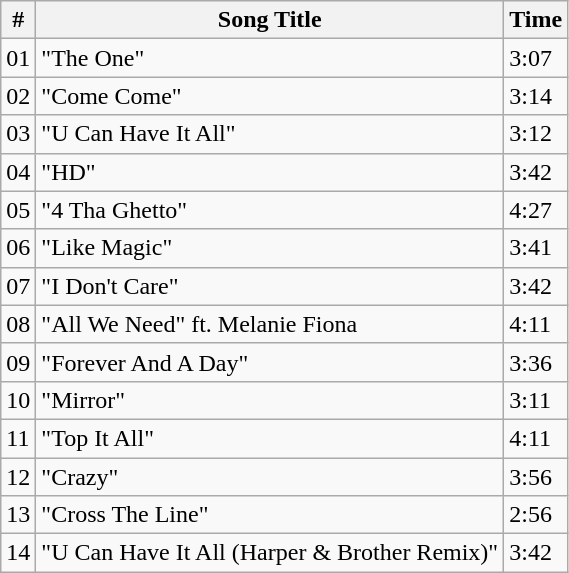<table class="wikitable">
<tr>
<th>#</th>
<th>Song Title</th>
<th>Time</th>
</tr>
<tr>
<td>01</td>
<td>"The One"</td>
<td>3:07</td>
</tr>
<tr>
<td>02</td>
<td>"Come Come"</td>
<td>3:14</td>
</tr>
<tr>
<td>03</td>
<td>"U Can Have It All"</td>
<td>3:12</td>
</tr>
<tr>
<td>04</td>
<td>"HD"</td>
<td>3:42</td>
</tr>
<tr>
<td>05</td>
<td>"4 Tha Ghetto"</td>
<td>4:27</td>
</tr>
<tr>
<td>06</td>
<td>"Like Magic"</td>
<td>3:41</td>
</tr>
<tr>
<td>07</td>
<td>"I Don't Care"</td>
<td>3:42</td>
</tr>
<tr>
<td>08</td>
<td>"All We Need" ft. Melanie Fiona</td>
<td>4:11</td>
</tr>
<tr>
<td>09</td>
<td>"Forever And A Day"</td>
<td>3:36</td>
</tr>
<tr>
<td>10</td>
<td>"Mirror"</td>
<td>3:11</td>
</tr>
<tr>
<td>11</td>
<td>"Top It All"</td>
<td>4:11</td>
</tr>
<tr>
<td>12</td>
<td>"Crazy"</td>
<td>3:56</td>
</tr>
<tr>
<td>13</td>
<td>"Cross The Line"</td>
<td>2:56</td>
</tr>
<tr>
<td>14</td>
<td>"U Can Have It All (Harper & Brother Remix)"</td>
<td>3:42</td>
</tr>
</table>
